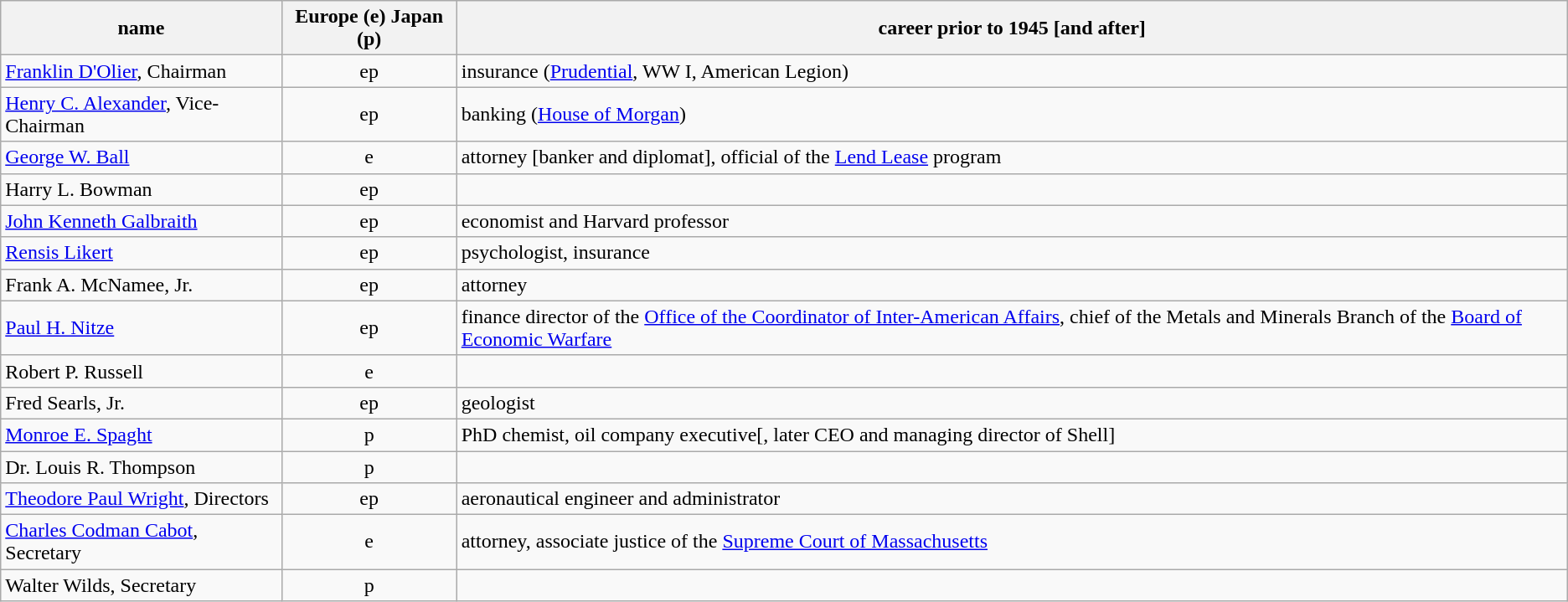<table class="wikitable">
<tr>
<th>name</th>
<th>Europe (e) Japan (p)</th>
<th>career prior to 1945 [and after]</th>
</tr>
<tr>
<td><a href='#'>Franklin D'Olier</a>, Chairman</td>
<td style="text-align: center;">ep</td>
<td>insurance (<a href='#'>Prudential</a>, WW I, American Legion)</td>
</tr>
<tr>
<td><a href='#'>Henry C. Alexander</a>, Vice-Chairman</td>
<td style="text-align: center;">ep</td>
<td>banking (<a href='#'>House of Morgan</a>)</td>
</tr>
<tr>
<td><a href='#'>George W. Ball</a></td>
<td style="text-align: center;">e</td>
<td>attorney [banker and diplomat], official of the <a href='#'>Lend Lease</a> program</td>
</tr>
<tr>
<td>Harry L. Bowman</td>
<td style="text-align: center;">ep</td>
<td></td>
</tr>
<tr>
<td><a href='#'>John Kenneth Galbraith</a></td>
<td style="text-align: center;">ep</td>
<td>economist and Harvard professor</td>
</tr>
<tr>
<td><a href='#'>Rensis Likert</a></td>
<td style="text-align: center;">ep</td>
<td>psychologist, insurance</td>
</tr>
<tr>
<td>Frank A. McNamee, Jr.</td>
<td style="text-align: center;">ep</td>
<td>attorney</td>
</tr>
<tr>
<td><a href='#'>Paul H. Nitze</a></td>
<td style="text-align: center;">ep</td>
<td>finance director of the <a href='#'>Office of the Coordinator of Inter-American Affairs</a>, chief of the Metals and Minerals Branch of the <a href='#'>Board of Economic Warfare</a></td>
</tr>
<tr>
<td>Robert P. Russell</td>
<td style="text-align: center;">e</td>
<td></td>
</tr>
<tr>
<td>Fred Searls, Jr.</td>
<td style="text-align: center;">ep</td>
<td>geologist</td>
</tr>
<tr>
<td><a href='#'>Monroe E. Spaght</a></td>
<td style="text-align: center;">p</td>
<td>PhD chemist, oil company executive[, later CEO and managing director of Shell]</td>
</tr>
<tr>
<td>Dr. Louis R. Thompson</td>
<td style="text-align: center;">p</td>
<td></td>
</tr>
<tr>
<td><a href='#'>Theodore Paul Wright</a>, Directors</td>
<td style="text-align: center;">ep</td>
<td>aeronautical engineer and administrator</td>
</tr>
<tr>
<td><a href='#'>Charles Codman Cabot</a>, Secretary</td>
<td style="text-align: center;">e</td>
<td>attorney, associate justice of the <a href='#'>Supreme Court of Massachusetts</a></td>
</tr>
<tr>
<td>Walter Wilds, Secretary</td>
<td style="text-align: center;">p</td>
<td></td>
</tr>
</table>
